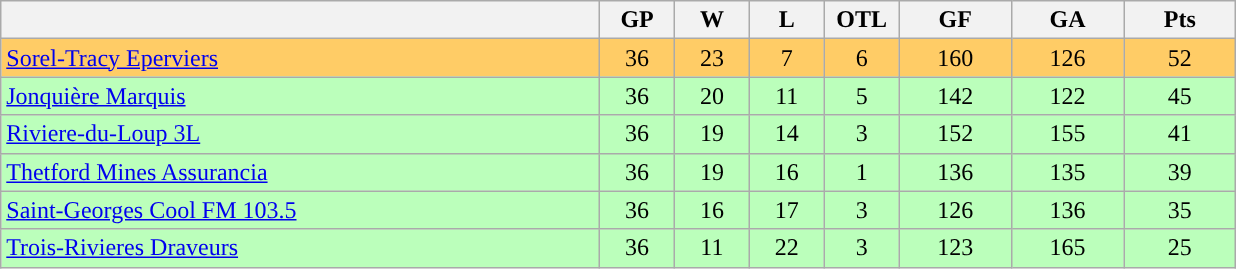<table class="wikitable">
<tr>
<th width="40%" bgcolor="#e0e0e0"></th>
<th width="5%" bgcolor="#e0e0e0">GP</th>
<th width="5%" bgcolor="#e0e0e0">W</th>
<th width="5%" bgcolor="#e0e0e0">L</th>
<th width="5%" bgcolor="#e0e0e0">OTL</th>
<th width="7.5%" bgcolor="#e0e0e0">GF</th>
<th width="7.5%" bgcolor="#e0e0e0">GA</th>
<th width="7.5%" bgcolor="#e0e0e0">Pts</th>
</tr>
<tr align="center" bgcolor="#FFCC66">
<td align="left"><a href='#'>Sorel-Tracy Eperviers</a></td>
<td>36</td>
<td>23</td>
<td>7</td>
<td>6</td>
<td>160</td>
<td>126</td>
<td>52</td>
</tr>
<tr align="center" bgcolor="#bbffbb">
<td align="left"><a href='#'>Jonquière Marquis</a></td>
<td>36</td>
<td>20</td>
<td>11</td>
<td>5</td>
<td>142</td>
<td>122</td>
<td>45</td>
</tr>
<tr align="center" bgcolor="#bbffbb">
<td align="left"><a href='#'>Riviere-du-Loup 3L</a></td>
<td>36</td>
<td>19</td>
<td>14</td>
<td>3</td>
<td>152</td>
<td>155</td>
<td>41</td>
</tr>
<tr align="center" bgcolor="#bbffbb">
<td align="left"><a href='#'>Thetford Mines Assurancia</a></td>
<td>36</td>
<td>19</td>
<td>16</td>
<td>1</td>
<td>136</td>
<td>135</td>
<td>39</td>
</tr>
<tr align="center" bgcolor="#bbffbb">
<td align="left"><a href='#'>Saint-Georges Cool FM 103.5</a></td>
<td>36</td>
<td>16</td>
<td>17</td>
<td>3</td>
<td>126</td>
<td>136</td>
<td>35</td>
</tr>
<tr align="center" bgcolor="#bbffbb">
<td align="left"><a href='#'>Trois-Rivieres Draveurs</a></td>
<td>36</td>
<td>11</td>
<td>22</td>
<td>3</td>
<td>123</td>
<td>165</td>
<td>25</td>
</tr>
</table>
